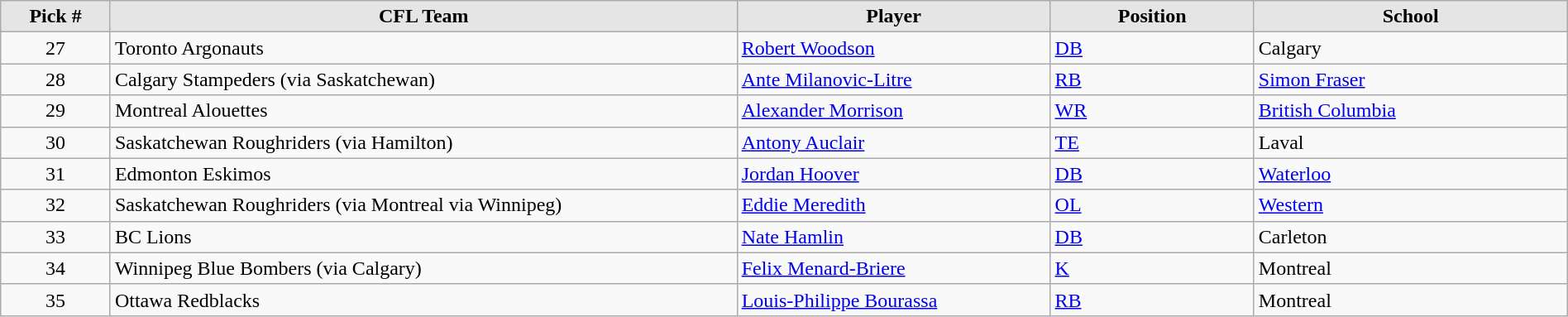<table class="wikitable" style="width: 100%">
<tr>
<th style="background:#E5E5E5;" width=7%>Pick #</th>
<th width=40% style="background:#E5E5E5;">CFL Team</th>
<th width=20% style="background:#E5E5E5;">Player</th>
<th width=13% style="background:#E5E5E5;">Position</th>
<th width=20% style="background:#E5E5E5;">School</th>
</tr>
<tr>
<td align=center>27</td>
<td>Toronto Argonauts</td>
<td><a href='#'>Robert Woodson</a></td>
<td><a href='#'>DB</a></td>
<td>Calgary</td>
</tr>
<tr>
<td align=center>28</td>
<td>Calgary Stampeders (via Saskatchewan)</td>
<td><a href='#'>Ante Milanovic-Litre</a></td>
<td><a href='#'>RB</a></td>
<td><a href='#'>Simon Fraser</a></td>
</tr>
<tr>
<td align=center>29</td>
<td>Montreal Alouettes</td>
<td><a href='#'>Alexander Morrison</a></td>
<td><a href='#'>WR</a></td>
<td><a href='#'>British Columbia</a></td>
</tr>
<tr>
<td align=center>30</td>
<td>Saskatchewan Roughriders (via Hamilton)</td>
<td><a href='#'>Antony Auclair</a></td>
<td><a href='#'>TE</a></td>
<td>Laval</td>
</tr>
<tr>
<td align=center>31</td>
<td>Edmonton Eskimos</td>
<td><a href='#'>Jordan Hoover</a></td>
<td><a href='#'>DB</a></td>
<td><a href='#'>Waterloo</a></td>
</tr>
<tr>
<td align=center>32</td>
<td>Saskatchewan Roughriders (via Montreal via Winnipeg)</td>
<td><a href='#'>Eddie Meredith</a></td>
<td><a href='#'>OL</a></td>
<td><a href='#'>Western</a></td>
</tr>
<tr>
<td align=center>33</td>
<td>BC Lions</td>
<td><a href='#'>Nate Hamlin</a></td>
<td><a href='#'>DB</a></td>
<td>Carleton</td>
</tr>
<tr>
<td align=center>34</td>
<td>Winnipeg Blue Bombers (via Calgary)</td>
<td><a href='#'>Felix Menard-Briere</a></td>
<td><a href='#'>K</a></td>
<td>Montreal</td>
</tr>
<tr>
<td align=center>35</td>
<td>Ottawa Redblacks</td>
<td><a href='#'>Louis-Philippe Bourassa</a></td>
<td><a href='#'>RB</a></td>
<td>Montreal</td>
</tr>
</table>
